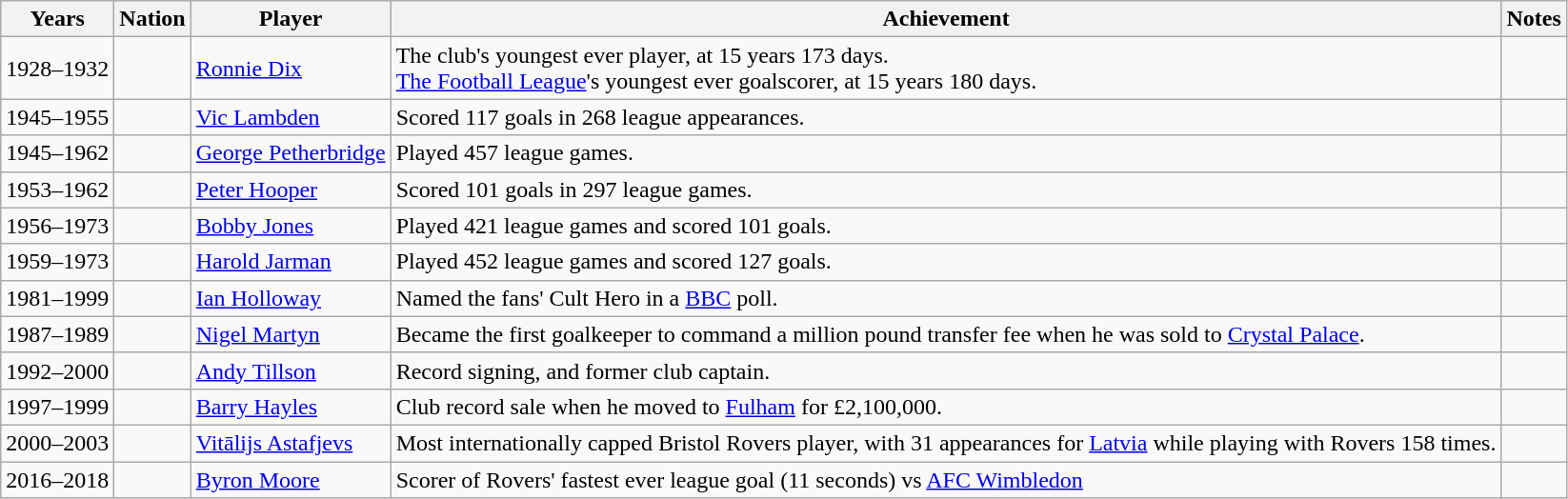<table class="wikitable">
<tr>
<th>Years</th>
<th>Nation</th>
<th>Player</th>
<th>Achievement</th>
<th>Notes</th>
</tr>
<tr>
<td>1928–1932</td>
<td></td>
<td><a href='#'>Ronnie Dix</a></td>
<td>The club's youngest ever player, at 15 years 173 days.<br><a href='#'>The Football League</a>'s youngest ever goalscorer, at 15 years 180 days.</td>
<td></td>
</tr>
<tr>
<td>1945–1955</td>
<td></td>
<td><a href='#'>Vic Lambden</a></td>
<td>Scored 117 goals in 268 league appearances.</td>
<td></td>
</tr>
<tr>
<td>1945–1962</td>
<td></td>
<td><a href='#'>George Petherbridge</a></td>
<td>Played 457 league games.</td>
<td></td>
</tr>
<tr>
<td>1953–1962</td>
<td></td>
<td><a href='#'>Peter Hooper</a></td>
<td>Scored 101 goals in 297 league games.</td>
<td></td>
</tr>
<tr>
<td>1956–1973</td>
<td></td>
<td><a href='#'>Bobby Jones</a></td>
<td>Played 421 league games and scored 101 goals.</td>
<td></td>
</tr>
<tr>
<td>1959–1973</td>
<td></td>
<td><a href='#'>Harold Jarman</a></td>
<td>Played 452 league games and scored 127 goals.</td>
<td></td>
</tr>
<tr>
<td>1981–1999</td>
<td></td>
<td><a href='#'>Ian Holloway</a></td>
<td>Named the fans' Cult Hero in a <a href='#'>BBC</a> poll.</td>
<td></td>
</tr>
<tr>
<td>1987–1989</td>
<td></td>
<td><a href='#'>Nigel Martyn</a></td>
<td>Became the first goalkeeper to command a million pound transfer fee when he was sold to <a href='#'>Crystal Palace</a>.</td>
<td></td>
</tr>
<tr>
<td>1992–2000</td>
<td></td>
<td><a href='#'>Andy Tillson</a></td>
<td>Record signing, and former club captain.</td>
<td></td>
</tr>
<tr>
<td>1997–1999</td>
<td></td>
<td><a href='#'>Barry Hayles</a></td>
<td>Club record sale when he moved to <a href='#'>Fulham</a> for £2,100,000.</td>
<td></td>
</tr>
<tr>
<td>2000–2003</td>
<td></td>
<td><a href='#'>Vitālijs Astafjevs</a></td>
<td>Most internationally capped Bristol Rovers player, with 31 appearances for <a href='#'>Latvia</a> while playing with Rovers 158 times.</td>
<td></td>
</tr>
<tr>
<td>2016–2018</td>
<td></td>
<td><a href='#'>Byron Moore</a></td>
<td>Scorer of Rovers' fastest ever league goal (11 seconds) vs <a href='#'>AFC Wimbledon</a></td>
<td></td>
</tr>
</table>
